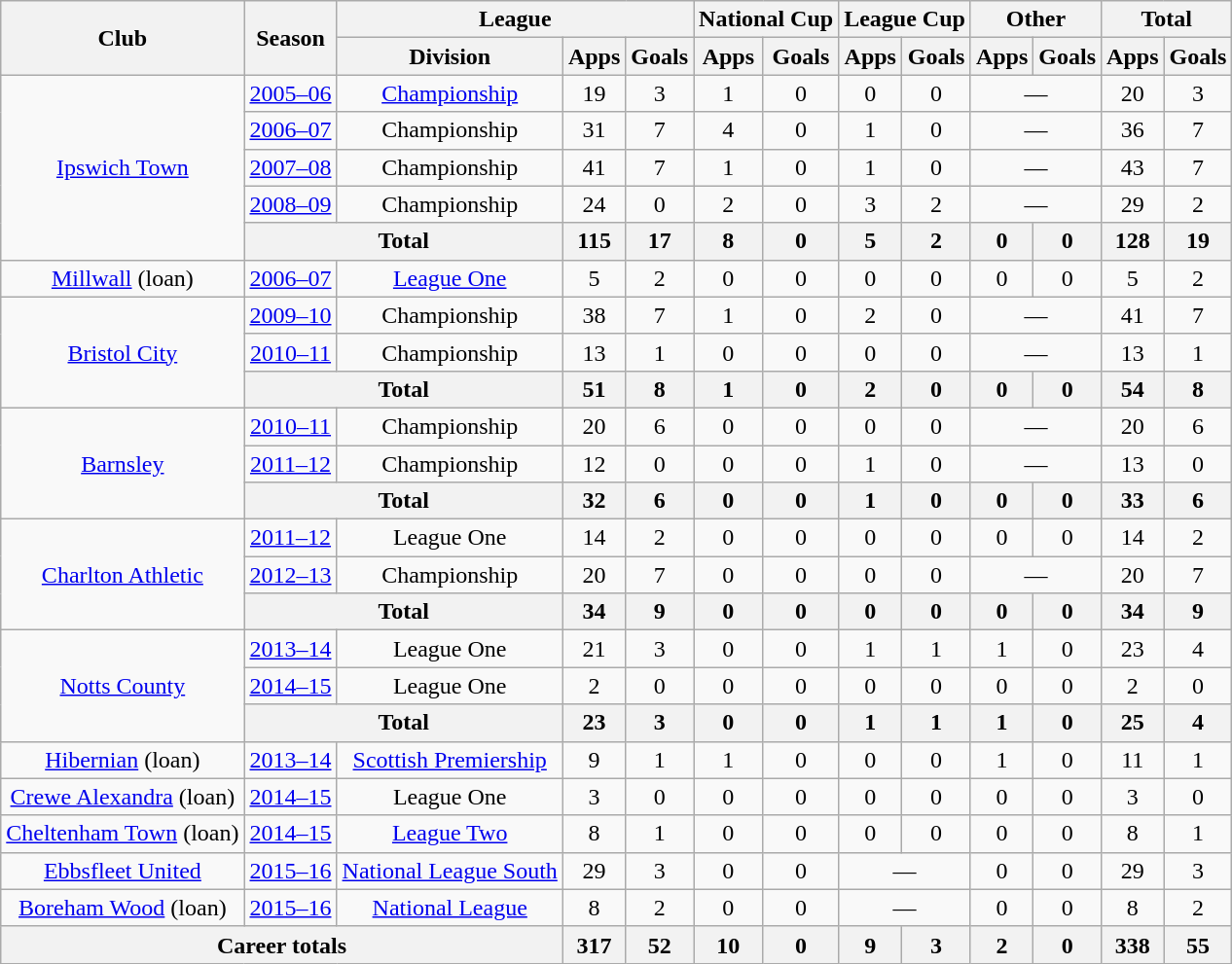<table class="wikitable" style="text-align: center;">
<tr>
<th rowspan="2">Club</th>
<th rowspan="2">Season</th>
<th colspan="3">League</th>
<th colspan="2">National Cup</th>
<th colspan="2">League Cup</th>
<th colspan="2">Other</th>
<th colspan="2">Total</th>
</tr>
<tr>
<th>Division</th>
<th>Apps</th>
<th>Goals</th>
<th>Apps</th>
<th>Goals</th>
<th>Apps</th>
<th>Goals</th>
<th>Apps</th>
<th>Goals</th>
<th>Apps</th>
<th>Goals</th>
</tr>
<tr>
<td rowspan="5" valign="center"><a href='#'>Ipswich Town</a></td>
<td><a href='#'>2005–06</a></td>
<td><a href='#'>Championship</a></td>
<td>19</td>
<td>3</td>
<td>1</td>
<td>0</td>
<td>0</td>
<td>0</td>
<td colspan="2">—</td>
<td>20</td>
<td>3</td>
</tr>
<tr>
<td><a href='#'>2006–07</a></td>
<td>Championship</td>
<td>31</td>
<td>7</td>
<td>4</td>
<td>0</td>
<td>1</td>
<td>0</td>
<td colspan="2">—</td>
<td>36</td>
<td>7</td>
</tr>
<tr>
<td><a href='#'>2007–08</a></td>
<td>Championship</td>
<td>41</td>
<td>7</td>
<td>1</td>
<td>0</td>
<td>1</td>
<td>0</td>
<td colspan="2">—</td>
<td>43</td>
<td>7</td>
</tr>
<tr>
<td><a href='#'>2008–09</a></td>
<td>Championship</td>
<td>24</td>
<td>0</td>
<td>2</td>
<td>0</td>
<td>3</td>
<td>2</td>
<td colspan="2">—</td>
<td>29</td>
<td>2</td>
</tr>
<tr>
<th colspan="2">Total</th>
<th>115</th>
<th>17</th>
<th>8</th>
<th>0</th>
<th>5</th>
<th>2</th>
<th>0</th>
<th>0</th>
<th>128</th>
<th>19</th>
</tr>
<tr>
<td rowspan="1" valign="center"><a href='#'>Millwall</a> (loan)</td>
<td><a href='#'>2006–07</a></td>
<td><a href='#'>League One</a></td>
<td>5</td>
<td>2</td>
<td>0</td>
<td>0</td>
<td>0</td>
<td>0</td>
<td>0</td>
<td>0</td>
<td>5</td>
<td>2</td>
</tr>
<tr>
<td rowspan="3" valign="center"><a href='#'>Bristol City</a></td>
<td><a href='#'>2009–10</a></td>
<td>Championship</td>
<td>38</td>
<td>7</td>
<td>1</td>
<td>0</td>
<td>2</td>
<td>0</td>
<td colspan="2">—</td>
<td>41</td>
<td>7</td>
</tr>
<tr>
<td><a href='#'>2010–11</a></td>
<td>Championship</td>
<td>13</td>
<td>1</td>
<td>0</td>
<td>0</td>
<td>0</td>
<td>0</td>
<td colspan="2">—</td>
<td>13</td>
<td>1</td>
</tr>
<tr>
<th colspan="2">Total</th>
<th>51</th>
<th>8</th>
<th>1</th>
<th>0</th>
<th>2</th>
<th>0</th>
<th>0</th>
<th>0</th>
<th>54</th>
<th>8</th>
</tr>
<tr>
<td rowspan="3" valign="center"><a href='#'>Barnsley</a></td>
<td><a href='#'>2010–11</a></td>
<td>Championship</td>
<td>20</td>
<td>6</td>
<td>0</td>
<td>0</td>
<td>0</td>
<td>0</td>
<td colspan="2">—</td>
<td>20</td>
<td>6</td>
</tr>
<tr>
<td><a href='#'>2011–12</a></td>
<td>Championship</td>
<td>12</td>
<td>0</td>
<td>0</td>
<td>0</td>
<td>1</td>
<td>0</td>
<td colspan="2">—</td>
<td>13</td>
<td>0</td>
</tr>
<tr>
<th colspan="2">Total</th>
<th>32</th>
<th>6</th>
<th>0</th>
<th>0</th>
<th>1</th>
<th>0</th>
<th>0</th>
<th>0</th>
<th>33</th>
<th>6</th>
</tr>
<tr>
<td rowspan="3" valign="center"><a href='#'>Charlton Athletic</a></td>
<td><a href='#'>2011–12</a></td>
<td>League One</td>
<td>14</td>
<td>2</td>
<td>0</td>
<td>0</td>
<td>0</td>
<td>0</td>
<td>0</td>
<td>0</td>
<td>14</td>
<td>2</td>
</tr>
<tr>
<td><a href='#'>2012–13</a></td>
<td>Championship</td>
<td>20</td>
<td>7</td>
<td>0</td>
<td>0</td>
<td>0</td>
<td>0</td>
<td colspan="2">—</td>
<td>20</td>
<td>7</td>
</tr>
<tr>
<th colspan="2">Total</th>
<th>34</th>
<th>9</th>
<th>0</th>
<th>0</th>
<th>0</th>
<th>0</th>
<th>0</th>
<th>0</th>
<th>34</th>
<th>9</th>
</tr>
<tr>
<td rowspan="3" valign="center"><a href='#'>Notts County</a></td>
<td><a href='#'>2013–14</a></td>
<td>League One</td>
<td>21</td>
<td>3</td>
<td>0</td>
<td>0</td>
<td>1</td>
<td>1</td>
<td>1</td>
<td>0</td>
<td>23</td>
<td>4</td>
</tr>
<tr>
<td><a href='#'>2014–15</a></td>
<td>League One</td>
<td>2</td>
<td>0</td>
<td>0</td>
<td>0</td>
<td>0</td>
<td>0</td>
<td>0</td>
<td>0</td>
<td>2</td>
<td>0</td>
</tr>
<tr>
<th colspan="2">Total</th>
<th>23</th>
<th>3</th>
<th>0</th>
<th>0</th>
<th>1</th>
<th>1</th>
<th>1</th>
<th>0</th>
<th>25</th>
<th>4</th>
</tr>
<tr>
<td><a href='#'>Hibernian</a> (loan)</td>
<td><a href='#'>2013–14</a></td>
<td><a href='#'>Scottish Premiership</a></td>
<td>9</td>
<td>1</td>
<td>1</td>
<td>0</td>
<td>0</td>
<td>0</td>
<td>1</td>
<td>0</td>
<td>11</td>
<td>1</td>
</tr>
<tr>
<td><a href='#'>Crewe Alexandra</a> (loan)</td>
<td><a href='#'>2014–15</a></td>
<td>League One</td>
<td>3</td>
<td>0</td>
<td>0</td>
<td>0</td>
<td>0</td>
<td>0</td>
<td>0</td>
<td>0</td>
<td>3</td>
<td>0</td>
</tr>
<tr>
<td><a href='#'>Cheltenham Town</a> (loan)</td>
<td><a href='#'>2014–15</a></td>
<td><a href='#'>League Two</a></td>
<td>8</td>
<td>1</td>
<td>0</td>
<td>0</td>
<td>0</td>
<td>0</td>
<td>0</td>
<td>0</td>
<td>8</td>
<td>1</td>
</tr>
<tr>
<td><a href='#'>Ebbsfleet United</a></td>
<td><a href='#'>2015–16</a></td>
<td><a href='#'>National League South</a></td>
<td>29</td>
<td>3</td>
<td>0</td>
<td>0</td>
<td colspan="2">—</td>
<td>0</td>
<td>0</td>
<td>29</td>
<td>3</td>
</tr>
<tr>
<td><a href='#'>Boreham Wood</a> (loan)</td>
<td><a href='#'>2015–16</a></td>
<td><a href='#'>National League</a></td>
<td>8</td>
<td>2</td>
<td>0</td>
<td>0</td>
<td colspan="2">—</td>
<td>0</td>
<td>0</td>
<td>8</td>
<td>2</td>
</tr>
<tr>
<th colspan="3">Career totals</th>
<th>317</th>
<th>52</th>
<th>10</th>
<th>0</th>
<th>9</th>
<th>3</th>
<th>2</th>
<th>0</th>
<th>338</th>
<th>55</th>
</tr>
</table>
